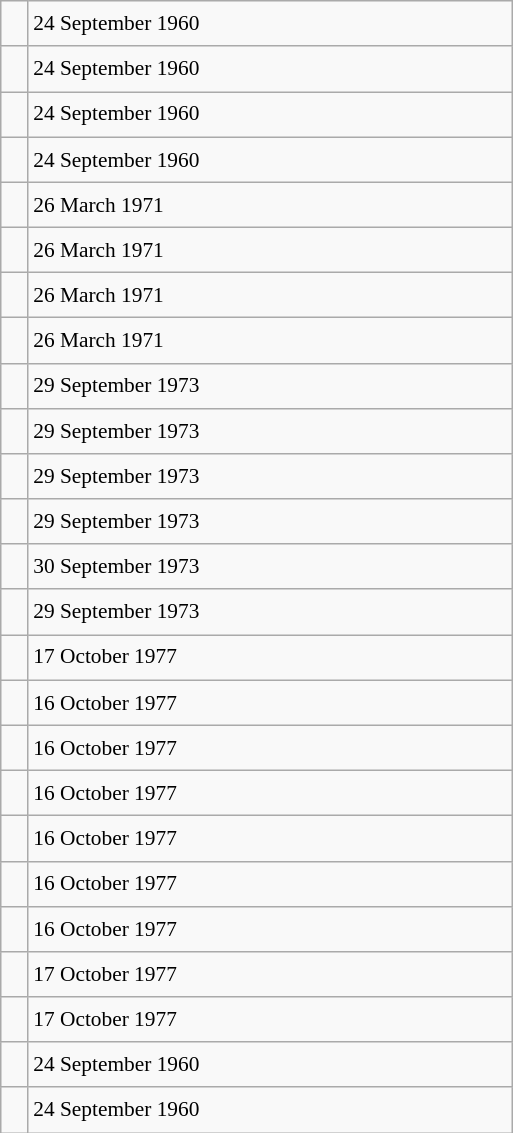<table class="wikitable" style="font-size: 89%; float: left; width: 24em; margin-right: 1em; line-height: 1.65em">
<tr>
<td></td>
<td>24 September 1960</td>
</tr>
<tr>
<td></td>
<td>24 September 1960</td>
</tr>
<tr>
<td></td>
<td>24 September 1960</td>
</tr>
<tr>
<td></td>
<td>24 September 1960</td>
</tr>
<tr>
<td></td>
<td>26 March 1971</td>
</tr>
<tr>
<td></td>
<td>26 March 1971</td>
</tr>
<tr>
<td></td>
<td>26 March 1971</td>
</tr>
<tr>
<td></td>
<td>26 March 1971</td>
</tr>
<tr>
<td></td>
<td>29 September 1973</td>
</tr>
<tr>
<td></td>
<td>29 September 1973</td>
</tr>
<tr>
<td></td>
<td>29 September 1973</td>
</tr>
<tr>
<td></td>
<td>29 September 1973</td>
</tr>
<tr>
<td></td>
<td>30 September 1973</td>
</tr>
<tr>
<td></td>
<td>29 September 1973</td>
</tr>
<tr>
<td></td>
<td>17 October 1977</td>
</tr>
<tr>
<td></td>
<td>16 October 1977</td>
</tr>
<tr>
<td></td>
<td>16 October 1977</td>
</tr>
<tr>
<td></td>
<td>16 October 1977</td>
</tr>
<tr>
<td></td>
<td>16 October 1977</td>
</tr>
<tr>
<td></td>
<td>16 October 1977</td>
</tr>
<tr>
<td></td>
<td>16 October 1977</td>
</tr>
<tr>
<td></td>
<td>17 October 1977</td>
</tr>
<tr>
<td></td>
<td>17 October 1977</td>
</tr>
<tr>
<td></td>
<td>24 September 1960</td>
</tr>
<tr>
<td></td>
<td>24 September 1960</td>
</tr>
</table>
